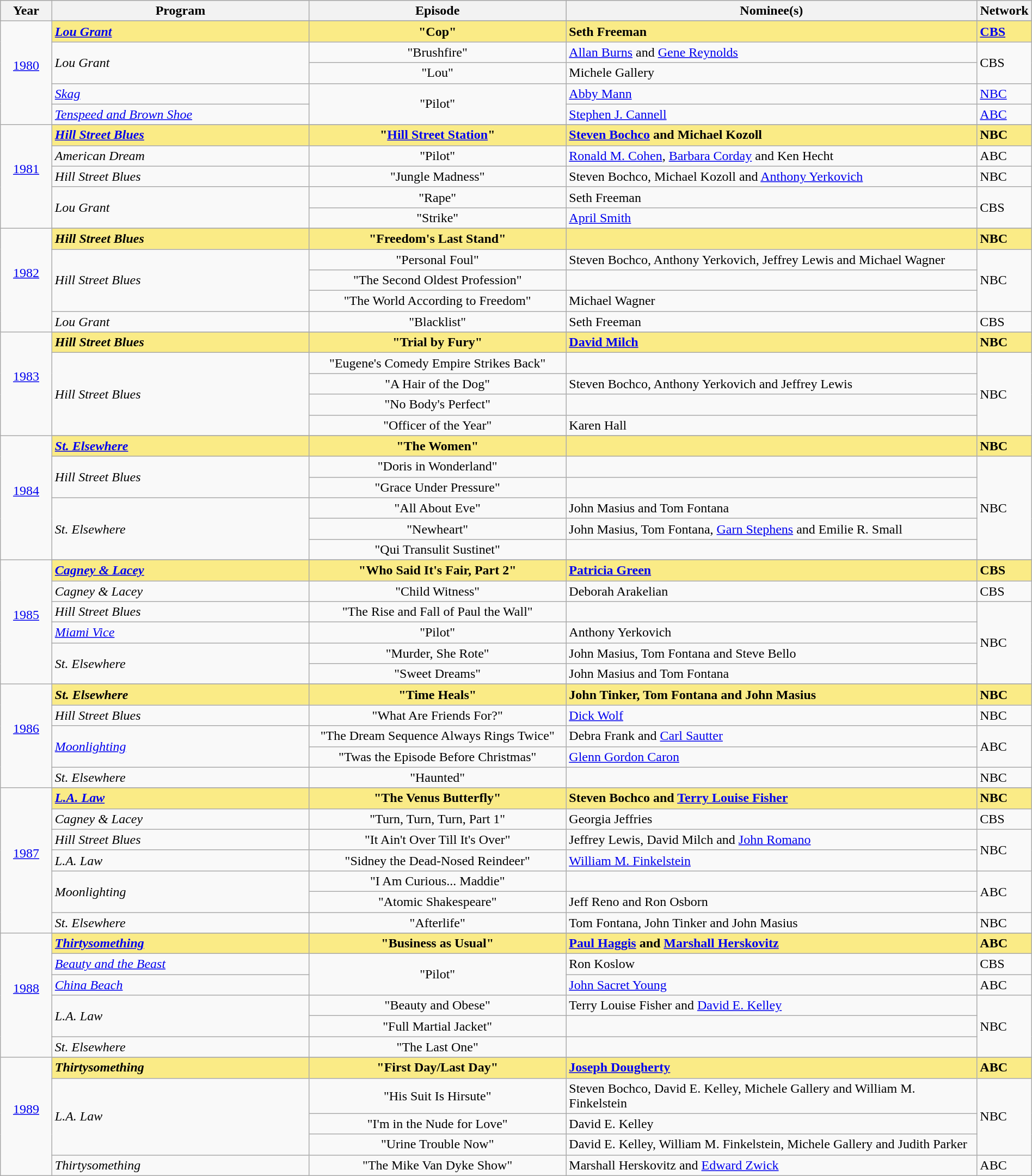<table class="wikitable" style="width:100%">
<tr bgcolor="#bebebe">
<th width="5%">Year</th>
<th width="25%">Program</th>
<th width="25%">Episode</th>
<th width="40%">Nominee(s)</th>
<th width="5%">Network</th>
</tr>
<tr>
<td rowspan="6" style="text-align:center"><a href='#'>1980</a><br><br></td>
</tr>
<tr>
<td style="background:#FAEB86"><strong><em><a href='#'>Lou Grant</a></em></strong></td>
<td style="background:#FAEB86" align=center><strong>"Cop"</strong></td>
<td style="background:#FAEB86"><strong>Seth Freeman</strong></td>
<td style="background:#FAEB86"><strong><a href='#'>CBS</a></strong></td>
</tr>
<tr>
<td rowspan="2"><em>Lou Grant</em></td>
<td align=center>"Brushfire"</td>
<td><a href='#'>Allan Burns</a> and <a href='#'>Gene Reynolds</a></td>
<td rowspan="2">CBS</td>
</tr>
<tr>
<td align=center>"Lou"</td>
<td>Michele Gallery</td>
</tr>
<tr>
<td><em><a href='#'>Skag</a></em></td>
<td rowspan="2" align=center>"Pilot"</td>
<td><a href='#'>Abby Mann</a></td>
<td><a href='#'>NBC</a></td>
</tr>
<tr>
<td><em><a href='#'>Tenspeed and Brown Shoe</a></em></td>
<td><a href='#'>Stephen J. Cannell</a></td>
<td><a href='#'>ABC</a></td>
</tr>
<tr>
<td rowspan="6" style="text-align:center"><a href='#'>1981</a><br><br></td>
</tr>
<tr>
<td style="background:#FAEB86"><strong><em><a href='#'>Hill Street Blues</a></em></strong></td>
<td style="background:#FAEB86" align=center><strong>"<a href='#'>Hill Street Station</a>"</strong></td>
<td style="background:#FAEB86"><strong><a href='#'>Steven Bochco</a> and Michael Kozoll</strong></td>
<td style="background:#FAEB86"><strong>NBC</strong></td>
</tr>
<tr>
<td><em>American Dream</em></td>
<td align=center>"Pilot"</td>
<td><a href='#'>Ronald M. Cohen</a>, <a href='#'>Barbara Corday</a> and Ken Hecht</td>
<td>ABC</td>
</tr>
<tr>
<td><em>Hill Street Blues</em></td>
<td align=center>"Jungle Madness"</td>
<td>Steven Bochco, Michael Kozoll and <a href='#'>Anthony Yerkovich</a></td>
<td>NBC</td>
</tr>
<tr>
<td rowspan="2"><em>Lou Grant</em></td>
<td align=center>"Rape"</td>
<td>Seth Freeman</td>
<td rowspan="2">CBS</td>
</tr>
<tr>
<td align=center>"Strike"</td>
<td><a href='#'>April Smith</a></td>
</tr>
<tr>
<td rowspan="6" style="text-align:center"><a href='#'>1982</a><br><br></td>
</tr>
<tr>
<td style="background:#FAEB86"><strong><em>Hill Street Blues</em></strong></td>
<td style="background:#FAEB86" align=center><strong>"Freedom's Last Stand"</strong></td>
<td style="background:#FAEB86"><strong></strong></td>
<td style="background:#FAEB86"><strong>NBC</strong></td>
</tr>
<tr>
<td rowspan="3"><em>Hill Street Blues</em></td>
<td align=center>"Personal Foul"</td>
<td>Steven Bochco, Anthony Yerkovich, Jeffrey Lewis and Michael Wagner</td>
<td rowspan="3">NBC</td>
</tr>
<tr>
<td align=center>"The Second Oldest Profession"</td>
<td></td>
</tr>
<tr>
<td align=center>"The World According to Freedom"</td>
<td>Michael Wagner</td>
</tr>
<tr>
<td><em>Lou Grant</em></td>
<td align=center>"Blacklist"</td>
<td>Seth Freeman</td>
<td>CBS</td>
</tr>
<tr>
<td rowspan="6" style="text-align:center"><a href='#'>1983</a><br><br></td>
</tr>
<tr>
<td style="background:#FAEB86"><strong><em>Hill Street Blues</em></strong></td>
<td style="background:#FAEB86" align=center><strong>"Trial by Fury"</strong></td>
<td style="background:#FAEB86"><strong><a href='#'>David Milch</a></strong></td>
<td style="background:#FAEB86"><strong>NBC</strong></td>
</tr>
<tr>
<td rowspan="4"><em>Hill Street Blues</em></td>
<td align=center>"Eugene's Comedy Empire Strikes Back"</td>
<td></td>
<td rowspan="4">NBC</td>
</tr>
<tr>
<td align=center>"A Hair of the Dog"</td>
<td>Steven Bochco, Anthony Yerkovich and Jeffrey Lewis</td>
</tr>
<tr>
<td align=center>"No Body's Perfect"</td>
<td></td>
</tr>
<tr>
<td align=center>"Officer of the Year"</td>
<td>Karen Hall</td>
</tr>
<tr>
<td rowspan="7" style="text-align:center"><a href='#'>1984</a><br><br></td>
</tr>
<tr>
<td style="background:#FAEB86"><strong><em><a href='#'>St. Elsewhere</a></em></strong></td>
<td style="background:#FAEB86" align=center><strong>"The Women"</strong></td>
<td style="background:#FAEB86"><strong></strong></td>
<td style="background:#FAEB86"><strong>NBC</strong></td>
</tr>
<tr>
<td rowspan="2"><em>Hill Street Blues</em></td>
<td align=center>"Doris in Wonderland"</td>
<td></td>
<td rowspan="5">NBC</td>
</tr>
<tr>
<td align=center>"Grace Under Pressure"</td>
<td></td>
</tr>
<tr>
<td rowspan="3"><em>St. Elsewhere</em></td>
<td align=center>"All About Eve"</td>
<td>John Masius and Tom Fontana</td>
</tr>
<tr>
<td align=center>"Newheart"</td>
<td>John Masius, Tom Fontana, <a href='#'>Garn Stephens</a> and Emilie R. Small</td>
</tr>
<tr>
<td align=center>"Qui Transulit Sustinet"</td>
<td></td>
</tr>
<tr>
<td rowspan="7" style="text-align:center"><a href='#'>1985</a><br><br></td>
</tr>
<tr>
<td style="background:#FAEB86"><strong><em><a href='#'>Cagney & Lacey</a></em></strong></td>
<td style="background:#FAEB86" align=center><strong>"Who Said It's Fair, Part 2"</strong></td>
<td style="background:#FAEB86"><strong><a href='#'>Patricia Green</a></strong></td>
<td style="background:#FAEB86"><strong>CBS</strong></td>
</tr>
<tr>
<td><em>Cagney & Lacey</em></td>
<td align=center>"Child Witness"</td>
<td>Deborah Arakelian</td>
<td>CBS</td>
</tr>
<tr>
<td><em>Hill Street Blues</em></td>
<td align=center>"The Rise and Fall of Paul the Wall"</td>
<td></td>
<td rowspan="4">NBC</td>
</tr>
<tr>
<td><em><a href='#'>Miami Vice</a></em></td>
<td align=center>"Pilot"</td>
<td>Anthony Yerkovich</td>
</tr>
<tr>
<td rowspan="2"><em>St. Elsewhere</em></td>
<td align=center>"Murder, She Rote"</td>
<td>John Masius, Tom Fontana and Steve Bello</td>
</tr>
<tr>
<td align=center>"Sweet Dreams"</td>
<td>John Masius and Tom Fontana</td>
</tr>
<tr>
<td rowspan="6" style="text-align:center"><a href='#'>1986</a><br><br></td>
</tr>
<tr>
<td style="background:#FAEB86"><strong><em>St. Elsewhere</em></strong></td>
<td style="background:#FAEB86" align=center><strong>"Time Heals"</strong></td>
<td style="background:#FAEB86"><strong>John Tinker, Tom Fontana and John Masius</strong></td>
<td style="background:#FAEB86"><strong>NBC</strong></td>
</tr>
<tr>
<td><em>Hill Street Blues</em></td>
<td align=center>"What Are Friends For?"</td>
<td><a href='#'>Dick Wolf</a></td>
<td>NBC</td>
</tr>
<tr>
<td rowspan="2"><em><a href='#'>Moonlighting</a></em></td>
<td align=center>"The Dream Sequence Always Rings Twice"</td>
<td>Debra Frank and <a href='#'>Carl Sautter</a></td>
<td rowspan="2">ABC</td>
</tr>
<tr>
<td align=center>"Twas the Episode Before Christmas"</td>
<td><a href='#'>Glenn Gordon Caron</a></td>
</tr>
<tr>
<td><em>St. Elsewhere</em></td>
<td align=center>"Haunted"</td>
<td></td>
<td>NBC</td>
</tr>
<tr>
<td rowspan="8" style="text-align:center"><a href='#'>1987</a><br><br></td>
</tr>
<tr>
<td style="background:#FAEB86"><strong><em><a href='#'>L.A. Law</a></em></strong></td>
<td style="background:#FAEB86" align=center><strong>"The Venus Butterfly"</strong></td>
<td style="background:#FAEB86"><strong>Steven Bochco and <a href='#'>Terry Louise Fisher</a></strong></td>
<td style="background:#FAEB86"><strong>NBC</strong></td>
</tr>
<tr>
<td><em>Cagney & Lacey</em></td>
<td align=center>"Turn, Turn, Turn, Part 1"</td>
<td>Georgia Jeffries</td>
<td>CBS</td>
</tr>
<tr>
<td><em>Hill Street Blues</em></td>
<td align=center>"It Ain't Over Till It's Over"</td>
<td>Jeffrey Lewis, David Milch and <a href='#'>John Romano</a></td>
<td rowspan="2">NBC</td>
</tr>
<tr>
<td><em>L.A. Law</em></td>
<td align=center>"Sidney the Dead-Nosed Reindeer"</td>
<td><a href='#'>William M. Finkelstein</a></td>
</tr>
<tr>
<td rowspan="2"><em>Moonlighting</em></td>
<td align=center>"I Am Curious... Maddie"</td>
<td></td>
<td rowspan="2">ABC</td>
</tr>
<tr>
<td align=center>"Atomic Shakespeare"</td>
<td>Jeff Reno and  Ron Osborn</td>
</tr>
<tr>
<td><em>St. Elsewhere</em></td>
<td align=center>"Afterlife"</td>
<td>Tom Fontana, John Tinker and John Masius</td>
<td>NBC</td>
</tr>
<tr>
<td rowspan="7" style="text-align:center"><a href='#'>1988</a><br><br></td>
</tr>
<tr>
<td style="background:#FAEB86"><strong><em><a href='#'>Thirtysomething</a></em></strong></td>
<td style="background:#FAEB86" align=center><strong>"Business as Usual"</strong></td>
<td style="background:#FAEB86"><strong><a href='#'>Paul Haggis</a> and <a href='#'>Marshall Herskovitz</a></strong></td>
<td style="background:#FAEB86"><strong>ABC</strong></td>
</tr>
<tr>
<td><em><a href='#'>Beauty and the Beast</a></em></td>
<td rowspan="2" align=center>"Pilot"</td>
<td>Ron Koslow</td>
<td>CBS</td>
</tr>
<tr>
<td><em><a href='#'>China Beach</a></em></td>
<td><a href='#'>John Sacret Young</a></td>
<td>ABC</td>
</tr>
<tr>
<td rowspan="2"><em>L.A. Law</em></td>
<td align=center>"Beauty and Obese"</td>
<td>Terry Louise Fisher and <a href='#'>David E. Kelley</a></td>
<td rowspan="3">NBC</td>
</tr>
<tr>
<td align=center>"Full Martial Jacket"</td>
<td></td>
</tr>
<tr>
<td><em>St. Elsewhere</em></td>
<td align=center>"The Last One"</td>
<td></td>
</tr>
<tr>
<td rowspan="6" style="text-align:center"><a href='#'>1989</a><br><br></td>
</tr>
<tr>
<td style="background:#FAEB86"><strong><em>Thirtysomething</em></strong></td>
<td style="background:#FAEB86" align=center><strong>"First Day/Last Day"</strong></td>
<td style="background:#FAEB86"><strong><a href='#'>Joseph Dougherty</a></strong></td>
<td style="background:#FAEB86"><strong>ABC</strong></td>
</tr>
<tr>
<td rowspan="3"><em>L.A. Law</em></td>
<td align=center>"His Suit Is Hirsute"</td>
<td>Steven Bochco, David E. Kelley, Michele Gallery and William M. Finkelstein</td>
<td rowspan="3">NBC</td>
</tr>
<tr>
<td align=center>"I'm in the Nude for Love"</td>
<td>David E. Kelley</td>
</tr>
<tr>
<td align=center>"Urine Trouble Now"</td>
<td>David E. Kelley, William M. Finkelstein, Michele Gallery and Judith Parker</td>
</tr>
<tr>
<td><em>Thirtysomething</em></td>
<td align=center>"The Mike Van Dyke Show"</td>
<td>Marshall Herskovitz and <a href='#'>Edward Zwick</a></td>
<td>ABC</td>
</tr>
</table>
